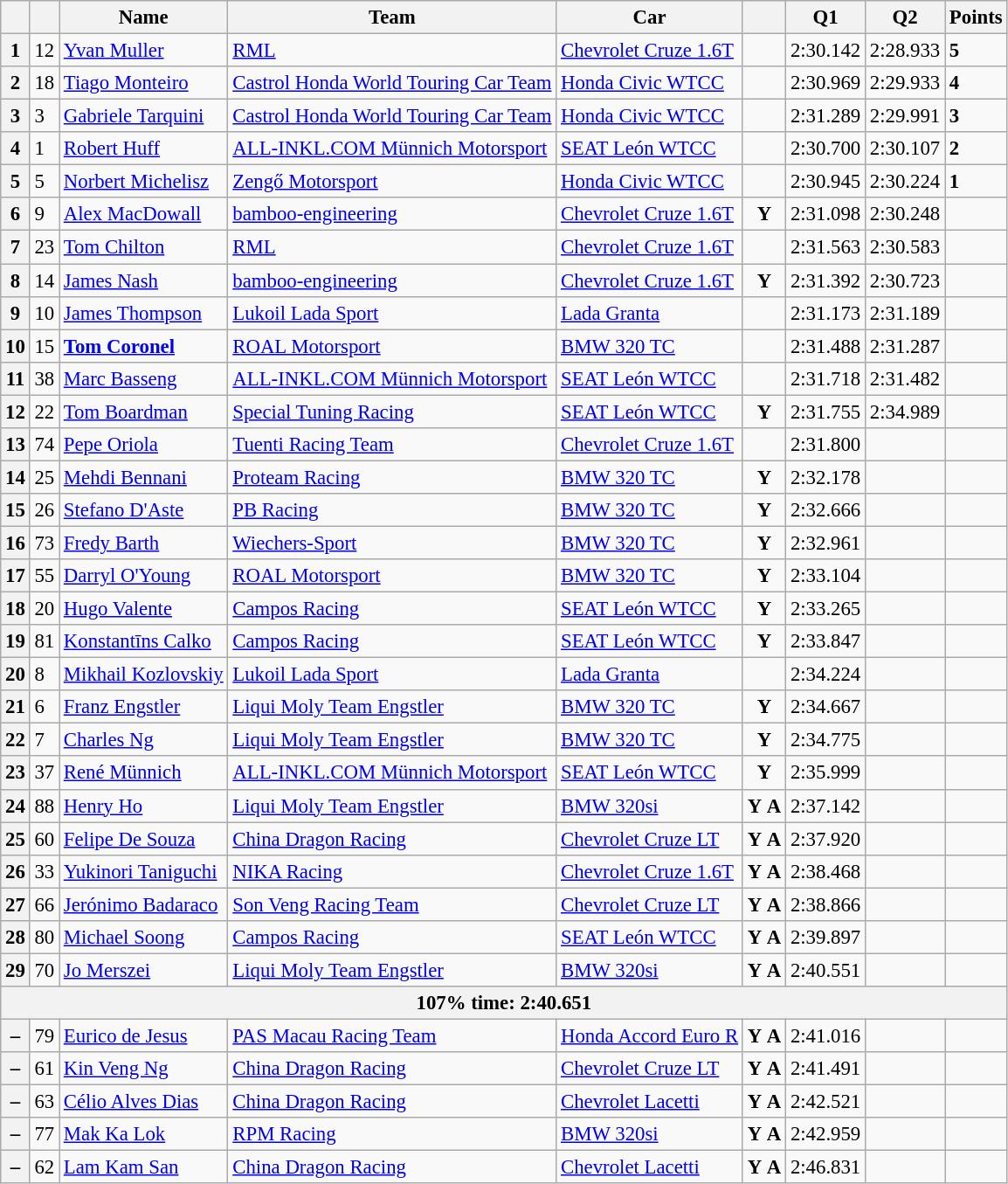<table class="wikitable sortable" style="font-size: 95%;">
<tr>
<th></th>
<th></th>
<th>Name</th>
<th>Team</th>
<th>Car</th>
<th></th>
<th>Q1</th>
<th>Q2</th>
<th>Points</th>
</tr>
<tr>
<th>1</th>
<td>12</td>
<td> <a href='#'>Yvan Muller</a></td>
<td><a href='#'>RML</a></td>
<td><a href='#'>Chevrolet Cruze 1.6T</a></td>
<td></td>
<td>2:30.142</td>
<td>2:28.933</td>
<td><strong>5</strong></td>
</tr>
<tr>
<th>2</th>
<td>18</td>
<td> <a href='#'>Tiago Monteiro</a></td>
<td><a href='#'>Castrol Honda World Touring Car Team</a></td>
<td><a href='#'>Honda Civic WTCC</a></td>
<td></td>
<td>2:30.969</td>
<td>2:29.933</td>
<td><strong>4</strong></td>
</tr>
<tr>
<th>3</th>
<td>3</td>
<td> <a href='#'>Gabriele Tarquini</a></td>
<td><a href='#'>Castrol Honda World Touring Car Team</a></td>
<td><a href='#'>Honda Civic WTCC</a></td>
<td></td>
<td>2:31.289</td>
<td>2:29.991</td>
<td><strong>3</strong></td>
</tr>
<tr>
<th>4</th>
<td>1</td>
<td> <a href='#'>Robert Huff</a></td>
<td><a href='#'>ALL-INKL.COM Münnich Motorsport</a></td>
<td><a href='#'>SEAT León WTCC</a></td>
<td></td>
<td>2:30.700</td>
<td>2:30.107</td>
<td><strong>2</strong></td>
</tr>
<tr>
<th>5</th>
<td>5</td>
<td> <a href='#'>Norbert Michelisz</a></td>
<td><a href='#'>Zengő Motorsport</a></td>
<td><a href='#'>Honda Civic WTCC</a></td>
<td></td>
<td>2:30.945</td>
<td>2:30.224</td>
<td><strong>1</strong></td>
</tr>
<tr>
<th>6</th>
<td>9</td>
<td> <a href='#'>Alex MacDowall</a></td>
<td><a href='#'>bamboo-engineering</a></td>
<td><a href='#'>Chevrolet Cruze 1.6T</a></td>
<td align=center><strong><span>Y</span></strong></td>
<td>2:31.098</td>
<td>2:30.248</td>
<td></td>
</tr>
<tr>
<th>7</th>
<td>23</td>
<td> <a href='#'>Tom Chilton</a></td>
<td><a href='#'>RML</a></td>
<td><a href='#'>Chevrolet Cruze 1.6T</a></td>
<td></td>
<td>2:31.563</td>
<td>2:30.583</td>
<td></td>
</tr>
<tr>
<th>8</th>
<td>14</td>
<td> <a href='#'>James Nash</a></td>
<td><a href='#'>bamboo-engineering</a></td>
<td><a href='#'>Chevrolet Cruze 1.6T</a></td>
<td align=center><strong><span>Y</span></strong></td>
<td>2:31.392</td>
<td>2:30.723</td>
<td></td>
</tr>
<tr>
<th>9</th>
<td>10</td>
<td> <a href='#'>James Thompson</a></td>
<td><a href='#'>Lukoil Lada Sport</a></td>
<td><a href='#'>Lada Granta</a></td>
<td></td>
<td>2:31.173</td>
<td>2:31.189</td>
<td></td>
</tr>
<tr>
<th>10</th>
<td>15</td>
<td> <strong><a href='#'>Tom Coronel</a></strong></td>
<td><a href='#'>ROAL Motorsport</a></td>
<td><a href='#'>BMW 320 TC</a></td>
<td></td>
<td>2:31.488</td>
<td>2:31.287</td>
<td></td>
</tr>
<tr>
<th>11</th>
<td>38</td>
<td> <a href='#'>Marc Basseng</a></td>
<td><a href='#'>ALL-INKL.COM Münnich Motorsport</a></td>
<td><a href='#'>SEAT León WTCC</a></td>
<td></td>
<td>2:31.718</td>
<td>2:31.482</td>
<td></td>
</tr>
<tr>
<th>12</th>
<td>22</td>
<td> <a href='#'>Tom Boardman</a></td>
<td><a href='#'>Special Tuning Racing</a></td>
<td><a href='#'>SEAT León WTCC</a></td>
<td align=center><strong><span>Y</span></strong></td>
<td>2:31.755</td>
<td>2:34.989</td>
<td></td>
</tr>
<tr>
<th>13</th>
<td>74</td>
<td> <a href='#'>Pepe Oriola</a></td>
<td><a href='#'>Tuenti Racing Team</a></td>
<td><a href='#'>Chevrolet Cruze 1.6T</a></td>
<td></td>
<td>2:31.800</td>
<td></td>
<td></td>
</tr>
<tr>
<th>14</th>
<td>25</td>
<td> <a href='#'>Mehdi Bennani</a></td>
<td><a href='#'>Proteam Racing</a></td>
<td><a href='#'>BMW 320 TC</a></td>
<td align=center><strong><span>Y</span></strong></td>
<td>2:32.178</td>
<td></td>
<td></td>
</tr>
<tr>
<th>15</th>
<td>26</td>
<td> <a href='#'>Stefano D'Aste</a></td>
<td><a href='#'>PB Racing</a></td>
<td><a href='#'>BMW 320 TC</a></td>
<td align=center><strong><span>Y</span></strong></td>
<td>2:32.666</td>
<td></td>
<td></td>
</tr>
<tr>
<th>16</th>
<td>73</td>
<td> <a href='#'>Fredy Barth</a></td>
<td><a href='#'>Wiechers-Sport</a></td>
<td><a href='#'>BMW 320 TC</a></td>
<td align=center><strong><span>Y</span></strong></td>
<td>2:32.961</td>
<td></td>
<td></td>
</tr>
<tr>
<th>17</th>
<td>55</td>
<td> <a href='#'>Darryl O'Young</a></td>
<td><a href='#'>ROAL Motorsport</a></td>
<td><a href='#'>BMW 320 TC</a></td>
<td align=center><strong><span>Y</span></strong></td>
<td>2:33.104</td>
<td></td>
<td></td>
</tr>
<tr>
<th>18</th>
<td>20</td>
<td> <a href='#'>Hugo Valente</a></td>
<td><a href='#'>Campos Racing</a></td>
<td><a href='#'>SEAT León WTCC</a></td>
<td align=center><strong><span>Y</span></strong></td>
<td>2:33.265</td>
<td></td>
<td></td>
</tr>
<tr>
<th>19</th>
<td>81</td>
<td> <a href='#'>Konstantīns Calko</a></td>
<td><a href='#'>Campos Racing</a></td>
<td><a href='#'>SEAT León WTCC</a></td>
<td align=center><strong><span>Y</span></strong></td>
<td>2:33.847</td>
<td></td>
<td></td>
</tr>
<tr>
<th>20</th>
<td>8</td>
<td> <a href='#'>Mikhail Kozlovskiy</a></td>
<td><a href='#'>Lukoil Lada Sport</a></td>
<td><a href='#'>Lada Granta</a></td>
<td></td>
<td>2:34.224</td>
<td></td>
<td></td>
</tr>
<tr>
<th>21</th>
<td>6</td>
<td> <a href='#'>Franz Engstler</a></td>
<td><a href='#'>Liqui Moly Team Engstler</a></td>
<td><a href='#'>BMW 320 TC</a></td>
<td align=center><strong><span>Y</span></strong></td>
<td>2:34.667</td>
<td></td>
<td></td>
</tr>
<tr>
<th>22</th>
<td>7</td>
<td> <a href='#'>Charles Ng</a></td>
<td><a href='#'>Liqui Moly Team Engstler</a></td>
<td><a href='#'>BMW 320 TC</a></td>
<td align=center><strong><span>Y</span></strong></td>
<td>2:34.775</td>
<td></td>
<td></td>
</tr>
<tr>
<th>23</th>
<td>37</td>
<td> <a href='#'>René Münnich</a></td>
<td><a href='#'>ALL-INKL.COM Münnich Motorsport</a></td>
<td><a href='#'>SEAT León WTCC</a></td>
<td align=center><strong><span>Y</span></strong></td>
<td>2:35.999</td>
<td></td>
<td></td>
</tr>
<tr>
<th>24</th>
<td>88</td>
<td> <a href='#'>Henry Ho</a></td>
<td><a href='#'>Liqui Moly Team Engstler</a></td>
<td><a href='#'>BMW 320si</a></td>
<td align=center><strong><span>Y</span></strong> <strong><span>A</span></strong></td>
<td>2:37.142</td>
<td></td>
<td></td>
</tr>
<tr>
<th>25</th>
<td>60</td>
<td> <a href='#'>Felipe De Souza</a></td>
<td><a href='#'>China Dragon Racing</a></td>
<td><a href='#'>Chevrolet Cruze LT</a></td>
<td align=center><strong><span>Y</span></strong> <strong><span>A</span></strong></td>
<td>2:37.920</td>
<td></td>
<td></td>
</tr>
<tr>
<th>26</th>
<td>33</td>
<td> <a href='#'>Yukinori Taniguchi</a></td>
<td><a href='#'>NIKA Racing</a></td>
<td><a href='#'>Chevrolet Cruze 1.6T</a></td>
<td align=center><strong><span>Y</span></strong> <strong><span>A</span></strong></td>
<td>2:38.468</td>
<td></td>
<td></td>
</tr>
<tr>
<th>27</th>
<td>66</td>
<td> <a href='#'>Jerónimo Badaraco</a></td>
<td><a href='#'>Son Veng Racing Team</a></td>
<td><a href='#'>Chevrolet Cruze LT</a></td>
<td align=center><strong><span>Y</span></strong> <strong><span>A</span></strong></td>
<td>2:38.866</td>
<td></td>
<td></td>
</tr>
<tr>
<th>28</th>
<td>80</td>
<td> <a href='#'>Michael Soong</a></td>
<td><a href='#'>Campos Racing</a></td>
<td><a href='#'>SEAT León WTCC</a></td>
<td align=center><strong><span>Y</span></strong> <strong><span>A</span></strong></td>
<td>2:39.897</td>
<td></td>
<td></td>
</tr>
<tr>
<th>29</th>
<td>70</td>
<td> <a href='#'>Jo Merszei</a></td>
<td><a href='#'>Liqui Moly Team Engstler</a></td>
<td><a href='#'>BMW 320si</a></td>
<td align=center><strong><span>Y</span></strong> <strong><span>A</span></strong></td>
<td>2:40.551</td>
<td></td>
<td></td>
</tr>
<tr>
<th colspan=9>107% time: 2:40.651</th>
</tr>
<tr>
<th>–</th>
<td>79</td>
<td> <a href='#'>Eurico de Jesus</a></td>
<td><a href='#'>PAS Macau Racing Team</a></td>
<td><a href='#'>Honda Accord Euro R</a></td>
<td align=center><strong><span>Y</span></strong> <strong><span>A</span></strong></td>
<td>2:41.016</td>
<td></td>
<td></td>
</tr>
<tr>
<th>–</th>
<td>61</td>
<td> <a href='#'>Kin Veng Ng</a></td>
<td><a href='#'>China Dragon Racing</a></td>
<td><a href='#'>Chevrolet Cruze LT</a></td>
<td align=center><strong><span>Y</span></strong> <strong><span>A</span></strong></td>
<td>2:41.491</td>
<td></td>
<td></td>
</tr>
<tr>
<th>–</th>
<td>63</td>
<td> <a href='#'>Célio Alves Dias</a></td>
<td><a href='#'>China Dragon Racing</a></td>
<td><a href='#'>Chevrolet Lacetti</a></td>
<td align=center><strong><span>Y</span></strong> <strong><span>A</span></strong></td>
<td>2:42.521</td>
<td></td>
<td></td>
</tr>
<tr>
<th>–</th>
<td>77</td>
<td> <a href='#'>Mak Ka Lok</a></td>
<td><a href='#'>RPM Racing</a></td>
<td><a href='#'>BMW 320si</a></td>
<td align=center><strong><span>Y</span></strong> <strong><span>A</span></strong></td>
<td>2:42.959</td>
<td></td>
<td></td>
</tr>
<tr>
<th>–</th>
<td>62</td>
<td> <a href='#'>Lam Kam San</a></td>
<td><a href='#'>China Dragon Racing</a></td>
<td><a href='#'>Chevrolet Lacetti</a></td>
<td align=center><strong><span>Y</span></strong> <strong><span>A</span></strong></td>
<td>2:46.831</td>
<td></td>
<td></td>
</tr>
</table>
